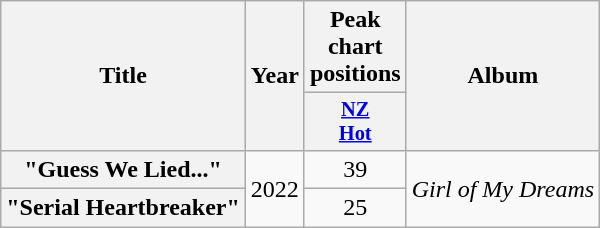<table class="wikitable plainrowheaders" style="text-align:center;">
<tr>
<th scope="col" rowspan="2">Title</th>
<th scope="col" rowspan="2">Year</th>
<th scope="col" colspan="1">Peak chart positions</th>
<th scope="col" rowspan="2">Album</th>
</tr>
<tr>
<th scope="col" style="width:2.5em;font-size:85%;"><a href='#'>NZ<br>Hot</a><br></th>
</tr>
<tr>
<th scope="row">"Guess We Lied..."</th>
<td rowspan="2">2022</td>
<td>39</td>
<td rowspan="2"><em>Girl of My Dreams</em></td>
</tr>
<tr>
<th scope="row">"Serial Heartbreaker"</th>
<td>25</td>
</tr>
</table>
